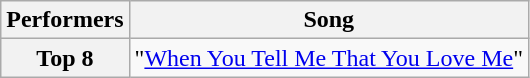<table class="wikitable unsortable" style="text-align:center;">
<tr>
<th scope="col">Performers</th>
<th scope="col">Song</th>
</tr>
<tr>
<th scope="row">Top 8</th>
<td>"<a href='#'>When You Tell Me That You Love Me</a>"</td>
</tr>
</table>
